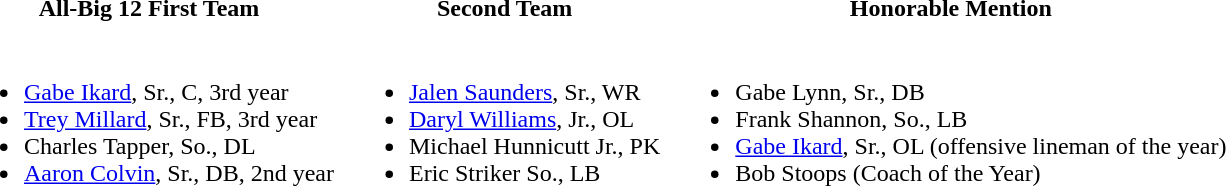<table>
<tr>
<td valign="top"><br><table>
<tr>
<th>All-Big 12 First Team</th>
</tr>
<tr>
<td><br><ul><li><a href='#'>Gabe Ikard</a>, Sr., C, 3rd year</li><li><a href='#'>Trey Millard</a>, Sr., FB, 3rd year</li><li>Charles Tapper, So., DL</li><li><a href='#'>Aaron Colvin</a>, Sr., DB, 2nd year</li></ul></td>
</tr>
</table>
</td>
<td valign="top"><br><table>
<tr>
<th>Second Team</th>
</tr>
<tr>
<td><br><ul><li><a href='#'>Jalen Saunders</a>, Sr., WR</li><li><a href='#'>Daryl Williams</a>, Jr., OL</li><li>Michael Hunnicutt Jr., PK</li><li>Eric Striker So., LB</li></ul></td>
</tr>
</table>
</td>
<td valign="top"><br><table>
<tr>
<th>Honorable Mention</th>
</tr>
<tr>
<td><br><ul><li>Gabe Lynn, Sr., DB</li><li>Frank Shannon, So., LB</li><li><a href='#'>Gabe Ikard</a>, Sr., OL (offensive lineman of the year)</li><li>Bob Stoops (Coach of the Year)</li></ul></td>
</tr>
</table>
</td>
</tr>
</table>
